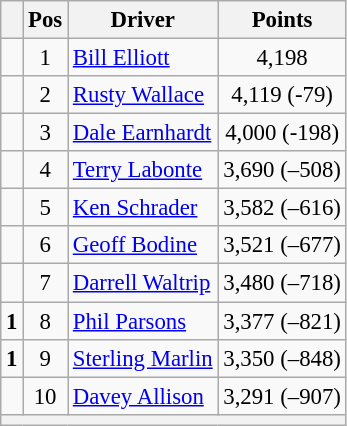<table class="wikitable" style="font-size: 95%;">
<tr>
<th></th>
<th>Pos</th>
<th>Driver</th>
<th>Points</th>
</tr>
<tr>
<td align="left"></td>
<td style="text-align:center;">1</td>
<td><a href='#'>Bill Elliott</a></td>
<td style="text-align:center;">4,198</td>
</tr>
<tr>
<td align="left"></td>
<td style="text-align:center;">2</td>
<td><a href='#'>Rusty Wallace</a></td>
<td style="text-align:center;">4,119 (-79)</td>
</tr>
<tr>
<td align="left"></td>
<td style="text-align:center;">3</td>
<td><a href='#'>Dale Earnhardt</a></td>
<td style="text-align:center;">4,000 (-198)</td>
</tr>
<tr>
<td align="left"></td>
<td style="text-align:center;">4</td>
<td><a href='#'>Terry Labonte</a></td>
<td style="text-align:center;">3,690 (–508)</td>
</tr>
<tr>
<td align="left"></td>
<td style="text-align:center;">5</td>
<td><a href='#'>Ken Schrader</a></td>
<td style="text-align:center;">3,582 (–616)</td>
</tr>
<tr>
<td align="left"></td>
<td style="text-align:center;">6</td>
<td><a href='#'>Geoff Bodine</a></td>
<td style="text-align:center;">3,521 (–677)</td>
</tr>
<tr>
<td align="left"></td>
<td style="text-align:center;">7</td>
<td><a href='#'>Darrell Waltrip</a></td>
<td style="text-align:center;">3,480 (–718)</td>
</tr>
<tr>
<td align="left">  <strong>1</strong></td>
<td style="text-align:center;">8</td>
<td><a href='#'>Phil Parsons</a></td>
<td style="text-align:center;">3,377 (–821)</td>
</tr>
<tr>
<td align="left">  <strong>1</strong></td>
<td style="text-align:center;">9</td>
<td><a href='#'>Sterling Marlin</a></td>
<td style="text-align:center;">3,350 (–848)</td>
</tr>
<tr>
<td align="left"></td>
<td style="text-align:center;">10</td>
<td><a href='#'>Davey Allison</a></td>
<td style="text-align:center;">3,291 (–907)</td>
</tr>
<tr class="sortbottom">
<th colspan="9"></th>
</tr>
</table>
